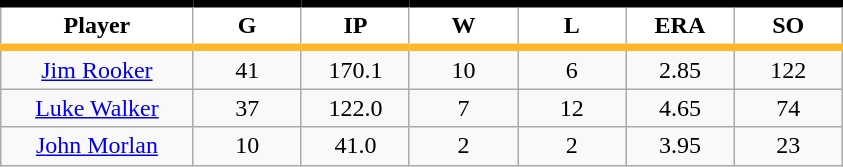<table class="wikitable sortable">
<tr>
<th style="background:#FFFFFF; border-top:#000000 5px solid; border-bottom:#FDB827 5px solid;" width="16%">Player</th>
<th style="background:#FFFFFF; border-top:#000000 5px solid; border-bottom:#FDB827 5px solid;" width="9%">G</th>
<th style="background:#FFFFFF; border-top:#000000 5px solid; border-bottom:#FDB827 5px solid;" width="9%">IP</th>
<th style="background:#FFFFFF; border-top:#000000 5px solid; border-bottom:#FDB827 5px solid;" width="9%">W</th>
<th style="background:#FFFFFF; border-top:#000000 5px solid; border-bottom:#FDB827 5px solid;" width="9%">L</th>
<th style="background:#FFFFFF; border-top:#000000 5px solid; border-bottom:#FDB827 5px solid;" width="9%">ERA</th>
<th style="background:#FFFFFF; border-top:#000000 5px solid; border-bottom:#FDB827 5px solid;" width="9%">SO</th>
</tr>
<tr align="center">
<td><a href='#'>Jim Rooker</a></td>
<td>41</td>
<td>170.1</td>
<td>10</td>
<td>6</td>
<td>2.85</td>
<td>122</td>
</tr>
<tr align=center>
<td><a href='#'>Luke Walker</a></td>
<td>37</td>
<td>122.0</td>
<td>7</td>
<td>12</td>
<td>4.65</td>
<td>74</td>
</tr>
<tr align=center>
<td><a href='#'>John Morlan</a></td>
<td>10</td>
<td>41.0</td>
<td>2</td>
<td>2</td>
<td>3.95</td>
<td>23</td>
</tr>
</table>
